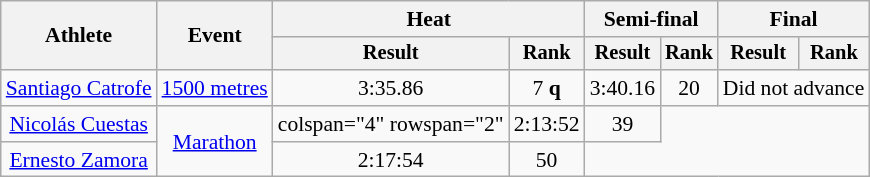<table class="wikitable" style="font-size:90%">
<tr>
<th rowspan="2">Athlete</th>
<th rowspan="2">Event</th>
<th colspan="2">Heat</th>
<th colspan="2">Semi-final</th>
<th colspan="2">Final</th>
</tr>
<tr style="font-size:95%">
<th>Result</th>
<th>Rank</th>
<th>Result</th>
<th>Rank</th>
<th>Result</th>
<th>Rank</th>
</tr>
<tr align="center">
<td align="center" rowspan="1"><a href='#'>Santiago Catrofe</a></td>
<td rowspan="1" align="center"><a href='#'>1500 metres</a></td>
<td>3:35.86</td>
<td>7 <strong>q</strong></td>
<td>3:40.16</td>
<td>20</td>
<td colspan="2">Did not advance</td>
</tr>
<tr align="center">
<td align="center"><a href='#'>Nicolás Cuestas</a></td>
<td rowspan="2" align="center"><a href='#'>Marathon</a></td>
<td>colspan="4" rowspan="2" </td>
<td>2:13:52</td>
<td>39</td>
</tr>
<tr align="center">
<td align="center"><a href='#'>Ernesto Zamora</a></td>
<td>2:17:54</td>
<td>50</td>
</tr>
</table>
